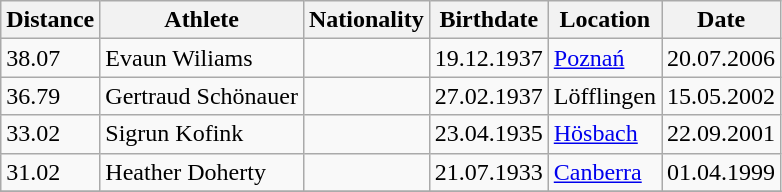<table class="wikitable">
<tr>
<th>Distance</th>
<th>Athlete</th>
<th>Nationality</th>
<th>Birthdate</th>
<th>Location</th>
<th>Date</th>
</tr>
<tr>
<td>38.07</td>
<td>Evaun Wiliams</td>
<td></td>
<td>19.12.1937</td>
<td><a href='#'>Poznań</a></td>
<td>20.07.2006</td>
</tr>
<tr>
<td>36.79</td>
<td>Gertraud Schönauer</td>
<td></td>
<td>27.02.1937</td>
<td>Löfflingen</td>
<td>15.05.2002</td>
</tr>
<tr>
<td>33.02</td>
<td>Sigrun Kofink</td>
<td></td>
<td>23.04.1935</td>
<td><a href='#'>Hösbach</a></td>
<td>22.09.2001</td>
</tr>
<tr>
<td>31.02</td>
<td>Heather Doherty</td>
<td></td>
<td>21.07.1933</td>
<td><a href='#'>Canberra</a></td>
<td>01.04.1999</td>
</tr>
<tr>
</tr>
</table>
